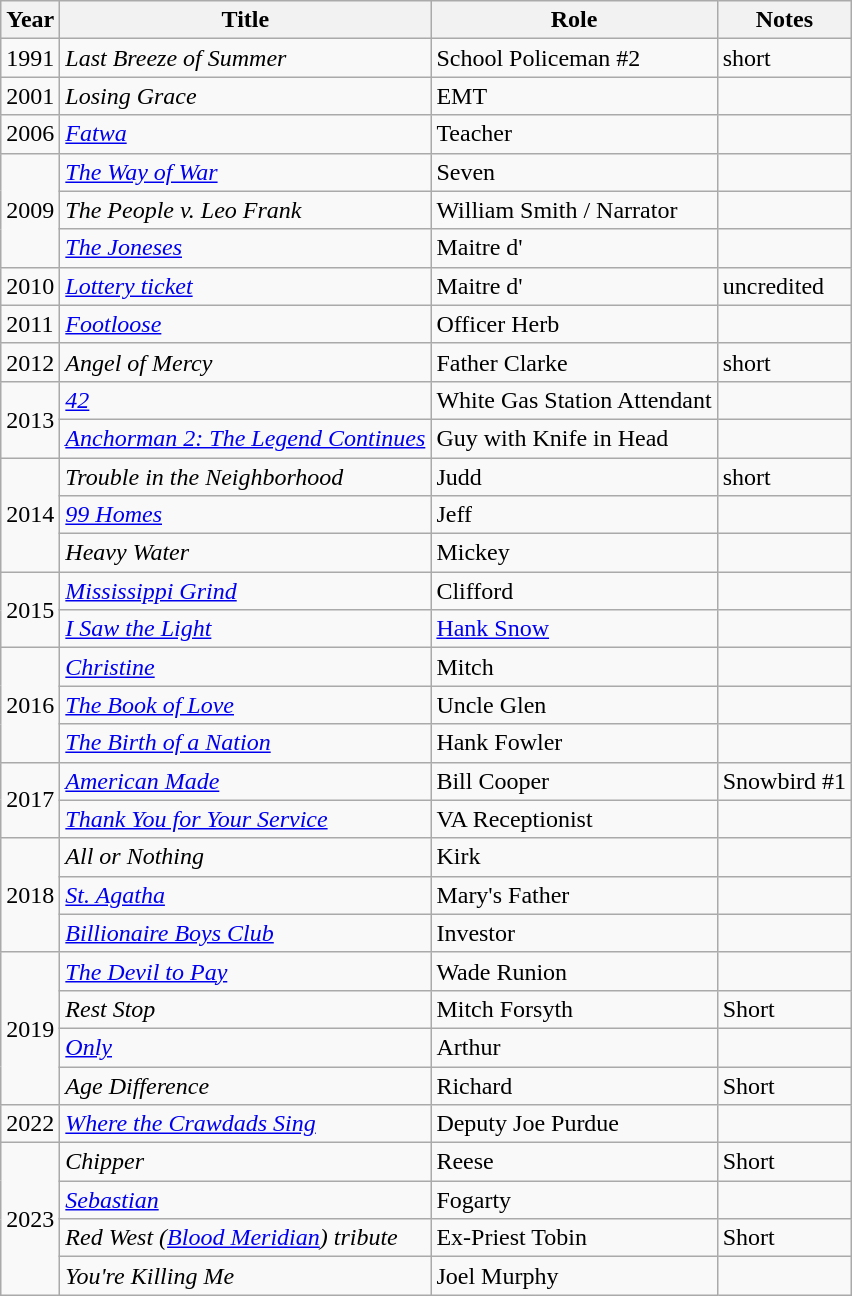<table class="wikitable">
<tr>
<th>Year</th>
<th>Title</th>
<th>Role</th>
<th>Notes</th>
</tr>
<tr>
<td>1991</td>
<td><em>Last Breeze of Summer</em></td>
<td>School Policeman #2</td>
<td>short</td>
</tr>
<tr>
<td>2001</td>
<td><em>Losing Grace</em></td>
<td>EMT</td>
<td></td>
</tr>
<tr>
<td>2006</td>
<td><em><a href='#'>Fatwa</a></em></td>
<td>Teacher</td>
<td></td>
</tr>
<tr>
<td rowspan="3">2009</td>
<td><em><a href='#'>The Way of War</a></em></td>
<td>Seven</td>
<td></td>
</tr>
<tr>
<td><em>The People v. Leo Frank</em></td>
<td>William Smith / Narrator</td>
<td></td>
</tr>
<tr>
<td><em><a href='#'>The Joneses</a></em></td>
<td>Maitre d'</td>
<td></td>
</tr>
<tr>
<td>2010</td>
<td><em><a href='#'>Lottery ticket</a></em></td>
<td>Maitre d'</td>
<td>uncredited</td>
</tr>
<tr>
<td>2011</td>
<td><em><a href='#'>Footloose</a></em></td>
<td>Officer Herb</td>
<td></td>
</tr>
<tr>
<td>2012</td>
<td><em>Angel of Mercy</em></td>
<td>Father Clarke</td>
<td>short</td>
</tr>
<tr>
<td rowspan="2">2013</td>
<td><em><a href='#'>42</a></em></td>
<td>White Gas Station Attendant</td>
<td></td>
</tr>
<tr>
<td><em><a href='#'>Anchorman 2: The Legend Continues</a></em></td>
<td>Guy with Knife in Head</td>
<td></td>
</tr>
<tr>
<td rowspan="3">2014</td>
<td><em>Trouble in the Neighborhood</em></td>
<td>Judd</td>
<td>short</td>
</tr>
<tr>
<td><em><a href='#'>99 Homes</a></em></td>
<td>Jeff</td>
<td></td>
</tr>
<tr>
<td><em>Heavy Water</em></td>
<td>Mickey</td>
<td></td>
</tr>
<tr>
<td rowspan="2">2015</td>
<td><em><a href='#'>Mississippi Grind</a></em></td>
<td>Clifford</td>
<td></td>
</tr>
<tr>
<td><em><a href='#'>I Saw the Light</a></em></td>
<td><a href='#'>Hank Snow</a></td>
<td></td>
</tr>
<tr>
<td rowspan="3">2016</td>
<td><em><a href='#'>Christine</a></em></td>
<td>Mitch</td>
<td></td>
</tr>
<tr>
<td><em><a href='#'>The Book of Love</a></em></td>
<td>Uncle Glen</td>
<td></td>
</tr>
<tr>
<td><em><a href='#'>The Birth of a Nation</a></em></td>
<td>Hank Fowler</td>
<td></td>
</tr>
<tr>
<td rowspan="2">2017</td>
<td><em><a href='#'>American Made</a></em></td>
<td>Bill Cooper</td>
<td>Snowbird #1</td>
</tr>
<tr>
<td><em><a href='#'>Thank You for Your Service</a></em></td>
<td>VA Receptionist</td>
<td></td>
</tr>
<tr>
<td rowspan="3">2018</td>
<td><em>All or Nothing</em></td>
<td>Kirk</td>
<td></td>
</tr>
<tr>
<td><em><a href='#'>St. Agatha</a></em></td>
<td>Mary's Father</td>
<td></td>
</tr>
<tr>
<td><em><a href='#'>Billionaire Boys Club</a></em></td>
<td>Investor</td>
<td></td>
</tr>
<tr>
<td rowspan="4">2019</td>
<td><em><a href='#'>The Devil to Pay</a></em></td>
<td>Wade Runion</td>
<td></td>
</tr>
<tr>
<td><em>Rest Stop</em></td>
<td>Mitch Forsyth</td>
<td>Short</td>
</tr>
<tr>
<td><em><a href='#'>Only</a></em></td>
<td>Arthur</td>
<td></td>
</tr>
<tr>
<td><em>Age Difference</em></td>
<td>Richard</td>
<td>Short</td>
</tr>
<tr>
<td>2022</td>
<td><em><a href='#'>Where the Crawdads Sing</a></em></td>
<td>Deputy Joe Purdue</td>
<td></td>
</tr>
<tr>
<td rowspan="4">2023</td>
<td><em>Chipper</em></td>
<td>Reese</td>
<td>Short</td>
</tr>
<tr>
<td><em><a href='#'>Sebastian</a></em></td>
<td>Fogarty</td>
<td></td>
</tr>
<tr>
<td><em>Red West (<a href='#'>Blood Meridian</a>) tribute</em></td>
<td>Ex-Priest Tobin</td>
<td>Short</td>
</tr>
<tr>
<td><em>You're Killing Me</em></td>
<td>Joel Murphy</td>
<td></td>
</tr>
</table>
